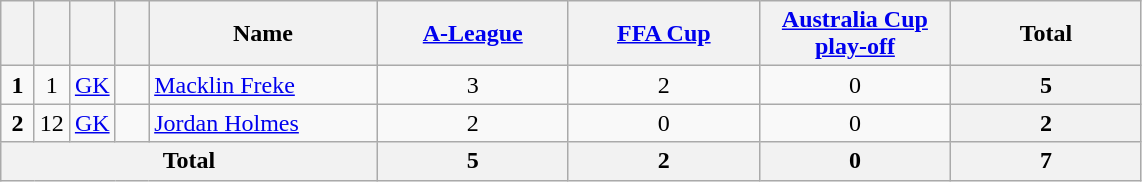<table class="wikitable" style="text-align:center">
<tr>
<th width=15></th>
<th width=15></th>
<th width=15></th>
<th width=15></th>
<th width="145">Name</th>
<th width=120><a href='#'>A-League</a></th>
<th width=120><a href='#'>FFA Cup</a></th>
<th width=120><a href='#'>Australia Cup play-off</a></th>
<th width=120>Total</th>
</tr>
<tr>
<td><strong>1</strong></td>
<td>1</td>
<td><a href='#'>GK</a></td>
<td></td>
<td align="left"><a href='#'>Macklin Freke</a></td>
<td>3</td>
<td>2</td>
<td>0</td>
<th>5</th>
</tr>
<tr>
<td><strong>2</strong></td>
<td>12</td>
<td><a href='#'>GK</a></td>
<td></td>
<td align="left"><a href='#'>Jordan Holmes</a></td>
<td>2</td>
<td>0</td>
<td>0</td>
<th>2</th>
</tr>
<tr>
<th colspan="5">Total</th>
<th>5</th>
<th>2</th>
<th>0</th>
<th>7</th>
</tr>
</table>
